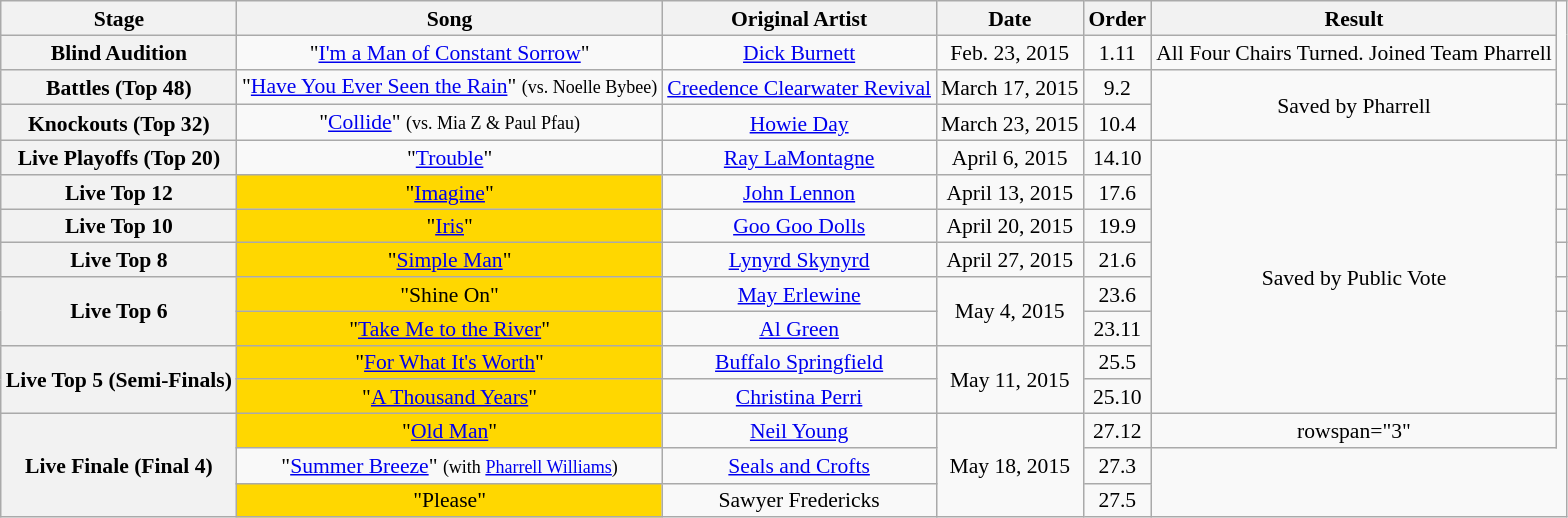<table class="wikitable" style="text-align:center; font-size:90%; line-height:16px;">
<tr>
<th scope="col">Stage</th>
<th scope="col">Song</th>
<th scope="col">Original Artist</th>
<th scope="col">Date</th>
<th scope="col">Order</th>
<th scope="col">Result</th>
</tr>
<tr>
<th scope="row">Blind Audition</th>
<td>"<a href='#'>I'm a Man of Constant Sorrow</a>"</td>
<td><a href='#'>Dick Burnett</a></td>
<td>Feb. 23, 2015</td>
<td>1.11</td>
<td>All Four Chairs Turned. Joined Team Pharrell</td>
</tr>
<tr>
<th scope="row">Battles (Top 48)</th>
<td>"<a href='#'>Have You Ever Seen the Rain</a>" <small>(vs. Noelle Bybee)</small></td>
<td><a href='#'>Creedence Clearwater Revival</a></td>
<td>March 17, 2015</td>
<td>9.2</td>
<td rowspan=2>Saved by Pharrell</td>
</tr>
<tr>
<th scope="row">Knockouts (Top 32)</th>
<td>"<a href='#'>Collide</a>"  <small>(vs. Mia Z & Paul Pfau)</small></td>
<td><a href='#'>Howie Day</a></td>
<td>March 23, 2015</td>
<td>10.4</td>
<td></td>
</tr>
<tr>
<th scope="row">Live Playoffs (Top 20)</th>
<td>"<a href='#'>Trouble</a>"</td>
<td><a href='#'>Ray LaMontagne</a></td>
<td>April 6, 2015</td>
<td>14.10</td>
<td rowspan=8>Saved by Public Vote</td>
</tr>
<tr>
<th scope="row">Live Top 12</th>
<td style="background:gold;">"<a href='#'>Imagine</a>"</td>
<td><a href='#'>John Lennon</a></td>
<td>April 13, 2015</td>
<td>17.6</td>
<td></td>
</tr>
<tr>
<th scope="row">Live Top 10</th>
<td style="background:gold;">"<a href='#'>Iris</a>"</td>
<td><a href='#'>Goo Goo Dolls</a></td>
<td>April 20, 2015</td>
<td>19.9</td>
<td></td>
</tr>
<tr>
<th scope="row">Live Top 8</th>
<td style="background:gold;">"<a href='#'>Simple Man</a>"</td>
<td><a href='#'>Lynyrd Skynyrd</a></td>
<td>April 27, 2015</td>
<td>21.6</td>
<td></td>
</tr>
<tr>
<th scope="row" rowspan="2">Live Top 6</th>
<td style="background:gold;">"Shine On"</td>
<td><a href='#'>May Erlewine</a></td>
<td rowspan="2">May 4, 2015</td>
<td>23.6</td>
<td></td>
</tr>
<tr>
<td style="background:gold;">"<a href='#'>Take Me to the River</a>"</td>
<td><a href='#'>Al Green</a></td>
<td>23.11</td>
</tr>
<tr>
<th scope="row" rowspan="2">Live Top 5 (Semi-Finals)</th>
<td style="background:gold;">"<a href='#'>For What It's Worth</a>"</td>
<td><a href='#'>Buffalo Springfield</a></td>
<td rowspan="2">May 11, 2015</td>
<td>25.5</td>
<td></td>
</tr>
<tr>
<td style="background:gold;">"<a href='#'>A Thousand Years</a>"</td>
<td><a href='#'>Christina Perri</a></td>
<td>25.10</td>
</tr>
<tr>
<th scope="row" rowspan="3">Live Finale (Final 4)</th>
<td style="background:gold;">"<a href='#'>Old Man</a>"</td>
<td><a href='#'>Neil Young</a></td>
<td rowspan="3">May 18, 2015</td>
<td>27.12</td>
<td>rowspan="3" </td>
</tr>
<tr>
<td>"<a href='#'>Summer Breeze</a>" <small>(with <a href='#'>Pharrell Williams</a>) </small></td>
<td><a href='#'>Seals and Crofts</a></td>
<td>27.3</td>
</tr>
<tr>
<td style="background:gold;">"Please"</td>
<td>Sawyer Fredericks</td>
<td>27.5</td>
</tr>
</table>
